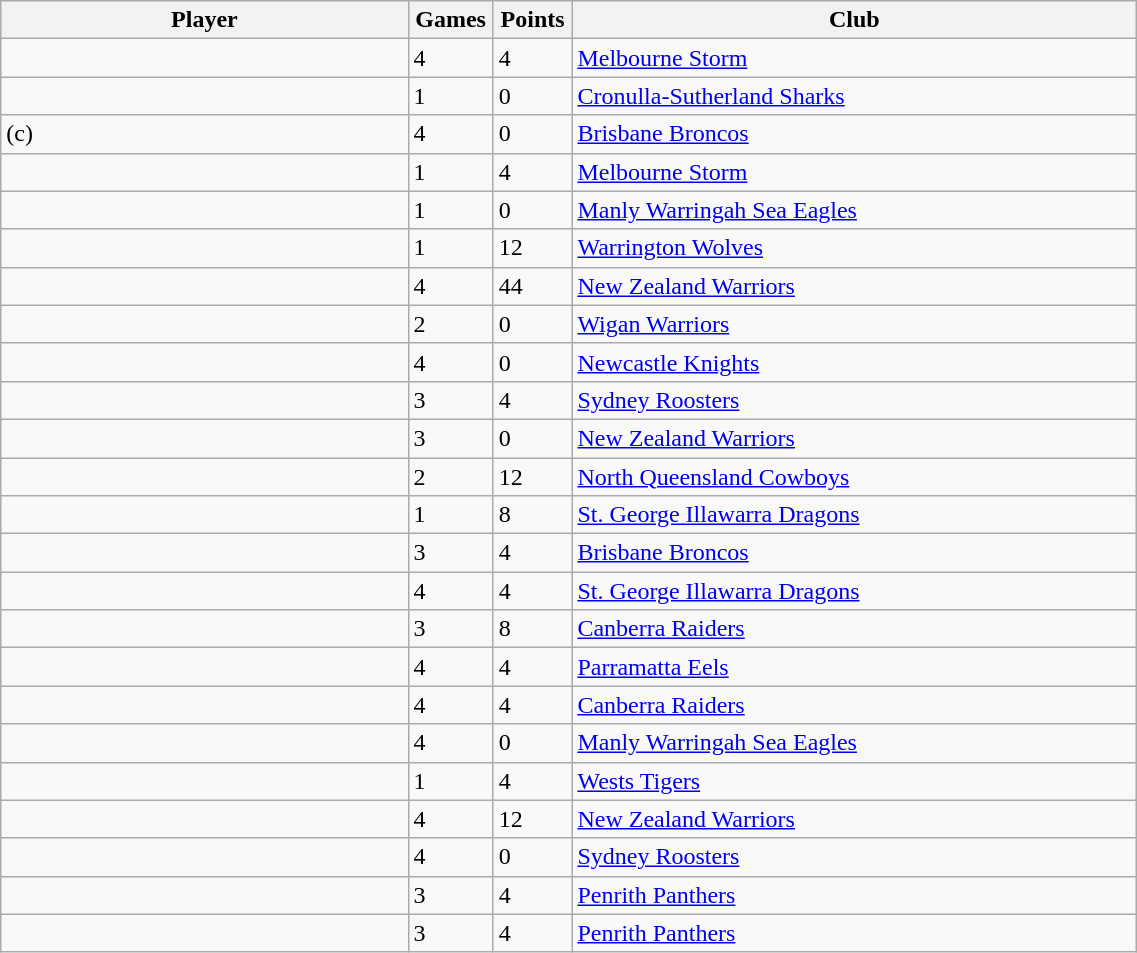<table class="wikitable sortable" style="width:60%;text-align:left">
<tr>
<th width=31%>Player</th>
<th width=2%>Games</th>
<th width=2%>Points</th>
<th width=43%>Club</th>
</tr>
<tr>
<td></td>
<td>4</td>
<td>4</td>
<td> <a href='#'>Melbourne Storm</a></td>
</tr>
<tr>
<td></td>
<td>1</td>
<td>0</td>
<td> <a href='#'>Cronulla-Sutherland Sharks</a></td>
</tr>
<tr>
<td> (c)</td>
<td>4</td>
<td>0</td>
<td> <a href='#'>Brisbane Broncos</a></td>
</tr>
<tr>
<td></td>
<td>1</td>
<td>4</td>
<td> <a href='#'>Melbourne Storm</a></td>
</tr>
<tr>
<td></td>
<td>1</td>
<td>0</td>
<td> <a href='#'>Manly Warringah Sea Eagles</a></td>
</tr>
<tr>
<td></td>
<td>1</td>
<td>12</td>
<td> <a href='#'>Warrington Wolves</a></td>
</tr>
<tr>
<td></td>
<td>4</td>
<td>44</td>
<td> <a href='#'>New Zealand Warriors</a></td>
</tr>
<tr>
<td></td>
<td>2</td>
<td>0</td>
<td> <a href='#'>Wigan Warriors</a></td>
</tr>
<tr>
<td></td>
<td>4</td>
<td>0</td>
<td> <a href='#'>Newcastle Knights</a></td>
</tr>
<tr>
<td></td>
<td>3</td>
<td>4</td>
<td> <a href='#'>Sydney Roosters</a></td>
</tr>
<tr>
<td></td>
<td>3</td>
<td>0</td>
<td> <a href='#'>New Zealand Warriors</a></td>
</tr>
<tr>
<td></td>
<td>2</td>
<td>12</td>
<td> <a href='#'>North Queensland Cowboys</a></td>
</tr>
<tr>
<td></td>
<td>1</td>
<td>8</td>
<td> <a href='#'>St. George Illawarra Dragons</a></td>
</tr>
<tr>
<td></td>
<td>3</td>
<td>4</td>
<td> <a href='#'>Brisbane Broncos</a></td>
</tr>
<tr>
<td></td>
<td>4</td>
<td>4</td>
<td> <a href='#'>St. George Illawarra Dragons</a></td>
</tr>
<tr>
<td></td>
<td>3</td>
<td>8</td>
<td> <a href='#'>Canberra Raiders</a></td>
</tr>
<tr>
<td></td>
<td>4</td>
<td>4</td>
<td> <a href='#'>Parramatta Eels</a></td>
</tr>
<tr>
<td></td>
<td>4</td>
<td>4</td>
<td> <a href='#'>Canberra Raiders</a></td>
</tr>
<tr>
<td></td>
<td>4</td>
<td>0</td>
<td> <a href='#'>Manly Warringah Sea Eagles</a></td>
</tr>
<tr>
<td></td>
<td>1</td>
<td>4</td>
<td> <a href='#'>Wests Tigers</a></td>
</tr>
<tr>
<td></td>
<td>4</td>
<td>12</td>
<td> <a href='#'>New Zealand Warriors</a></td>
</tr>
<tr>
<td></td>
<td>4</td>
<td>0</td>
<td> <a href='#'>Sydney Roosters</a></td>
</tr>
<tr>
<td></td>
<td>3</td>
<td>4</td>
<td> <a href='#'>Penrith Panthers</a></td>
</tr>
<tr>
<td></td>
<td>3</td>
<td>4</td>
<td> <a href='#'>Penrith Panthers</a></td>
</tr>
</table>
